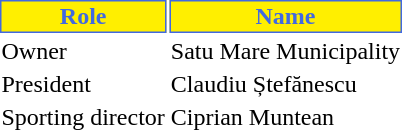<table class="toccolours">
<tr>
<th style="background:#FFEF00;color:#4169E1;border:1px solid #4169E1;">Role</th>
<th style="background:#FFEF00;color:#4169E1;border:1px solid #4169E1;">Name</th>
</tr>
<tr>
<td>Owner</td>
<td> Satu Mare Municipality</td>
</tr>
<tr>
<td>President</td>
<td> Claudiu Ștefănescu</td>
</tr>
<tr>
<td>Sporting director</td>
<td> Ciprian Muntean</td>
</tr>
</table>
